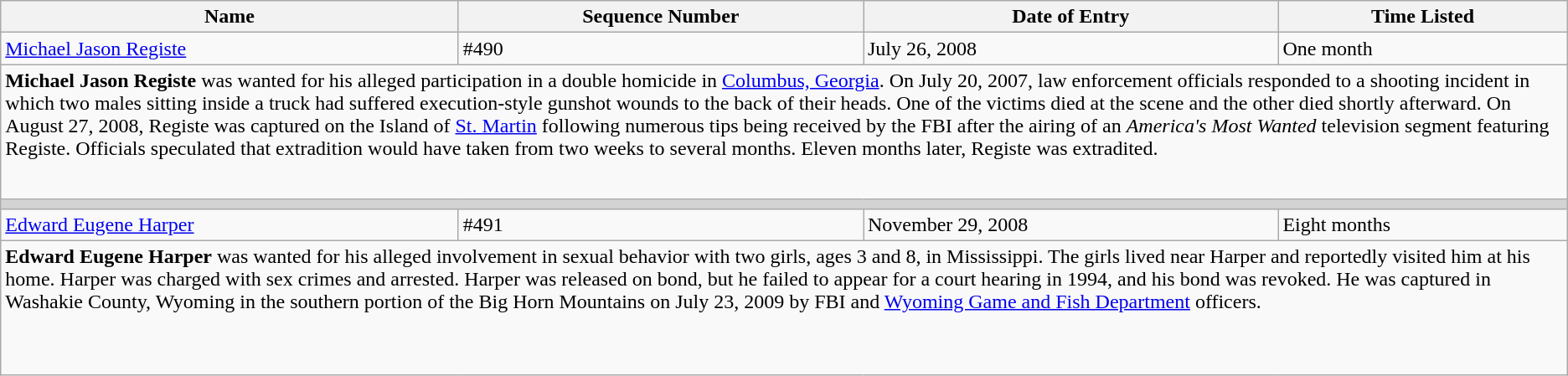<table class="wikitable">
<tr>
<th>Name</th>
<th>Sequence Number</th>
<th>Date of Entry</th>
<th>Time Listed</th>
</tr>
<tr>
<td height="10"><a href='#'>Michael Jason Registe</a></td>
<td>#490</td>
<td>July 26, 2008</td>
<td>One month</td>
</tr>
<tr>
<td colspan="4" valign="top" height="100"><strong>Michael Jason Registe</strong> was wanted for his alleged participation in a double homicide in <a href='#'>Columbus, Georgia</a>. On July 20, 2007, law enforcement officials responded to a shooting incident in which two males sitting inside a truck had suffered execution-style gunshot wounds to the back of their heads. One of the victims died at the scene and the other died shortly afterward. On August 27, 2008, Registe was captured on the Island of <a href='#'>St. Martin</a> following numerous tips being received by the FBI after the airing of an <em>America's Most Wanted</em> television segment featuring Registe. Officials speculated that extradition would have taken from two weeks to several months. Eleven months later, Registe was extradited.</td>
</tr>
<tr>
<td colSpan="4" style="background-color:lightgrey;"></td>
</tr>
<tr>
<td height="10"><a href='#'>Edward Eugene Harper</a></td>
<td>#491</td>
<td>November 29, 2008</td>
<td>Eight months</td>
</tr>
<tr>
<td colspan="4" valign="top" height="100"><strong>Edward Eugene Harper</strong> was wanted for his alleged involvement in sexual behavior with two girls, ages 3 and 8, in Mississippi. The girls lived near Harper and reportedly visited him at his home. Harper was charged with sex crimes and arrested. Harper was released on bond, but he failed to appear for a court hearing in 1994, and his bond was revoked. He was captured in Washakie County, Wyoming in the southern portion of the Big Horn Mountains on July 23, 2009 by FBI and <a href='#'>Wyoming Game and Fish Department</a> officers.</td>
</tr>
</table>
